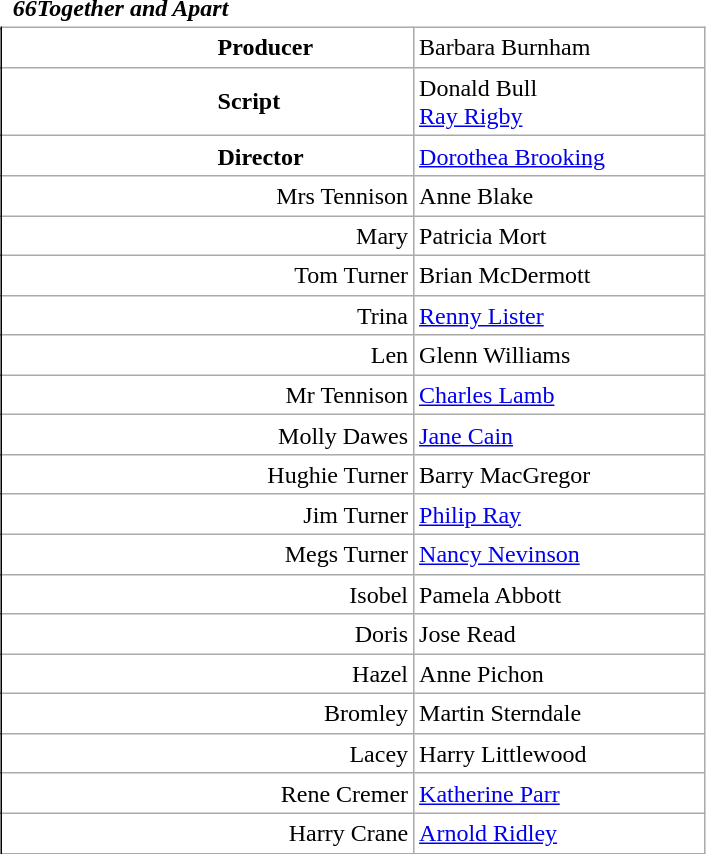<table class="wikitable mw-collapsible mw-collapsed" style="vertical-align:top;margin:auto 2em;line-height:1.2;min-width:33em;display: inline-table;background-color:inherit;border:none;">
<tr>
<td class=unsortable style="border:hidden;line-height:1.67;text-align:center;margin-left:-1em;padding-left:0.5em;min-width:1.0em;"></td>
<td class=unsortable style="border:none;padding-left:0.5em;text-align:left;min-width:16.5em;font-weight:700;font-style:italic;">66Together and Apart</td>
<td class=unsortable style="border:none;text-align:right;font-weight:normal;font-family:Courier;font-size:95%;letter-spacing:-1pt;min-width:8.5em;padding-right:0.2em;"></td>
<td class=unsortable style="border:hidden;min-width:3.5em;padding-left:0;"></td>
<td class=unsortable style="border:none;min-width:3.5em;font-size:95%;"></td>
</tr>
<tr>
<td rowspan=100 style="border:none thin;border-right-style :solid;"></td>
</tr>
<tr>
<td style="text-align:left;padding-left:9.0em;font-weight:bold;">Producer</td>
<td colspan=2>Barbara Burnham</td>
</tr>
<tr>
<td style="text-align:left;padding-left:9.0em;font-weight:bold;">Script</td>
<td colspan=2>Donald Bull<br><a href='#'>Ray Rigby</a></td>
</tr>
<tr>
<td style="text-align:left;padding-left:9.0em;font-weight:bold;">Director</td>
<td colspan=2><a href='#'>Dorothea Brooking</a></td>
</tr>
<tr>
<td style="text-align:right;">Mrs Tennison</td>
<td colspan=2>Anne Blake</td>
</tr>
<tr>
<td style="text-align:right;">Mary</td>
<td colspan=2>Patricia Mort</td>
</tr>
<tr>
<td style="text-align:right;">Tom Turner</td>
<td colspan=2>Brian McDermott</td>
</tr>
<tr>
<td style="text-align:right;">Trina</td>
<td colspan=2><a href='#'>Renny Lister</a></td>
</tr>
<tr>
<td style="text-align:right;">Len</td>
<td colspan=2>Glenn Williams</td>
</tr>
<tr>
<td style="text-align:right;">Mr Tennison</td>
<td colspan=2><a href='#'>Charles Lamb</a></td>
</tr>
<tr>
<td style="text-align:right;">Molly Dawes</td>
<td colspan=2><a href='#'>Jane Cain</a></td>
</tr>
<tr>
<td style="text-align:right;">Hughie Turner</td>
<td colspan=2>Barry MacGregor</td>
</tr>
<tr>
<td style="text-align:right;">Jim Turner</td>
<td colspan=2><a href='#'>Philip Ray</a></td>
</tr>
<tr>
<td style="text-align:right;">Megs Turner</td>
<td colspan=2><a href='#'>Nancy Nevinson</a></td>
</tr>
<tr>
<td style="text-align:right;">Isobel</td>
<td colspan=2>Pamela Abbott</td>
</tr>
<tr>
<td style="text-align:right;">Doris</td>
<td colspan=2>Jose Read</td>
</tr>
<tr>
<td style="text-align:right;">Hazel</td>
<td colspan=2>Anne Pichon</td>
</tr>
<tr>
<td style="text-align:right;">Bromley</td>
<td colspan=2>Martin Sterndale</td>
</tr>
<tr>
<td style="text-align:right;">Lacey</td>
<td colspan=2>Harry Littlewood</td>
</tr>
<tr>
<td style="text-align:right;">Rene Cremer</td>
<td colspan=2><a href='#'>Katherine Parr</a></td>
</tr>
<tr>
<td style="text-align:right;">Harry Crane</td>
<td colspan=2><a href='#'>Arnold Ridley</a></td>
</tr>
</table>
